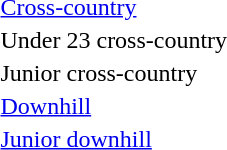<table>
<tr>
<td><a href='#'>Cross-country</a></td>
<td></td>
<td></td>
<td></td>
</tr>
<tr>
<td>Under 23 cross-country</td>
<td></td>
<td></td>
<td></td>
</tr>
<tr>
<td>Junior cross-country</td>
<td></td>
<td></td>
<td></td>
</tr>
<tr>
<td><a href='#'>Downhill</a></td>
<td></td>
<td></td>
<td></td>
</tr>
<tr>
<td><a href='#'>Junior downhill</a></td>
<td></td>
<td></td>
<td></td>
</tr>
<tr>
</tr>
</table>
